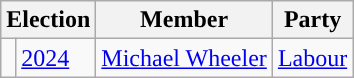<table class="wikitable">
<tr>
<th colspan="2">Election</th>
<th>Member</th>
<th>Party</th>
</tr>
<tr>
<td style="color:inherit;background-color: "></td>
<td><a href='#'>2024</a></td>
<td><a href='#'>Michael Wheeler</a></td>
<td><a href='#'>Labour</a></td>
</tr>
</table>
